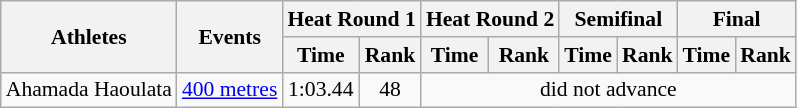<table class=wikitable style=font-size:90%>
<tr>
<th rowspan=2>Athletes</th>
<th rowspan=2>Events</th>
<th colspan=2>Heat Round 1</th>
<th colspan=2>Heat Round 2</th>
<th colspan=2>Semifinal</th>
<th colspan=2>Final</th>
</tr>
<tr>
<th>Time</th>
<th>Rank</th>
<th>Time</th>
<th>Rank</th>
<th>Time</th>
<th>Rank</th>
<th>Time</th>
<th>Rank</th>
</tr>
<tr>
<td>Ahamada Haoulata</td>
<td><a href='#'>400 metres</a></td>
<td align=center>1:03.44</td>
<td align=center>48</td>
<td align=center colspan=6>did not advance</td>
</tr>
</table>
